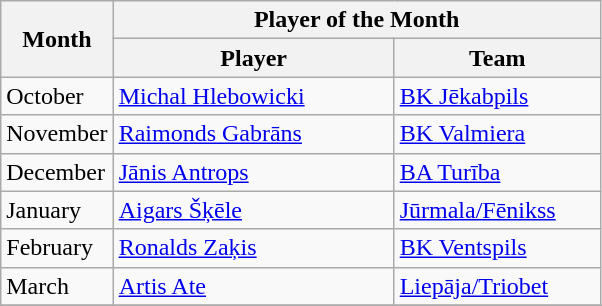<table class="wikitable">
<tr>
<th rowspan="2">Month</th>
<th colspan="2">Player of the Month</th>
</tr>
<tr>
<th width=180>Player</th>
<th width=130>Team</th>
</tr>
<tr>
<td>October</td>
<td> <a href='#'>Michal Hlebowicki</a></td>
<td><a href='#'>BK Jēkabpils</a></td>
</tr>
<tr>
<td>November</td>
<td> <a href='#'>Raimonds Gabrāns</a></td>
<td><a href='#'>BK Valmiera</a></td>
</tr>
<tr>
<td>December</td>
<td> <a href='#'>Jānis Antrops</a></td>
<td><a href='#'>BA Turība</a></td>
</tr>
<tr>
<td>January</td>
<td> <a href='#'>Aigars Šķēle</a></td>
<td><a href='#'>Jūrmala/Fēnikss</a></td>
</tr>
<tr>
<td>February</td>
<td> <a href='#'>Ronalds Zaķis</a></td>
<td><a href='#'>BK Ventspils</a></td>
</tr>
<tr>
<td>March</td>
<td> <a href='#'>Artis Ate</a></td>
<td><a href='#'>Liepāja/Triobet</a></td>
</tr>
<tr>
</tr>
</table>
